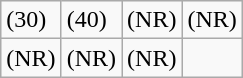<table class="wikitable">
<tr>
<td> (30)</td>
<td> (40)</td>
<td> (NR)</td>
<td> (NR)</td>
</tr>
<tr>
<td> (NR)</td>
<td> (NR)</td>
<td> (NR)</td>
</tr>
</table>
